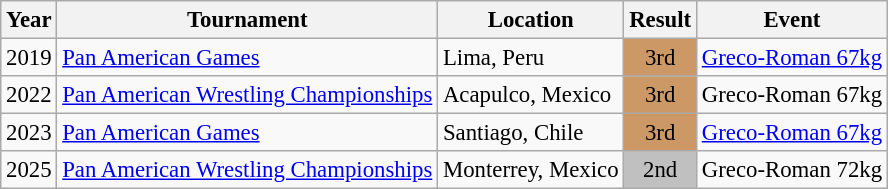<table class="wikitable" style="font-size:95%;">
<tr>
<th>Year</th>
<th>Tournament</th>
<th>Location</th>
<th>Result</th>
<th>Event</th>
</tr>
<tr>
<td>2019</td>
<td><a href='#'>Pan American Games</a></td>
<td>Lima, Peru</td>
<td align="center" bgcolor="cc9966">3rd</td>
<td><a href='#'>Greco-Roman 67kg</a></td>
</tr>
<tr>
<td>2022</td>
<td><a href='#'>Pan American Wrestling Championships</a></td>
<td>Acapulco, Mexico</td>
<td align="center" bgcolor="cc9966">3rd</td>
<td>Greco-Roman 67kg</td>
</tr>
<tr>
<td>2023</td>
<td><a href='#'>Pan American Games</a></td>
<td>Santiago, Chile</td>
<td align="center" bgcolor="cc9966">3rd</td>
<td><a href='#'>Greco-Roman 67kg</a></td>
</tr>
<tr>
<td>2025</td>
<td><a href='#'>Pan American Wrestling Championships</a></td>
<td>Monterrey, Mexico</td>
<td align="center" bgcolor="silver">2nd</td>
<td>Greco-Roman 72kg</td>
</tr>
</table>
